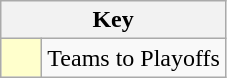<table class="wikitable" style="text-align: center;">
<tr>
<th colspan=2>Key</th>
</tr>
<tr>
<td style="background:#ffffcc; width:20px;"></td>
<td align=left>Teams to Playoffs</td>
</tr>
</table>
